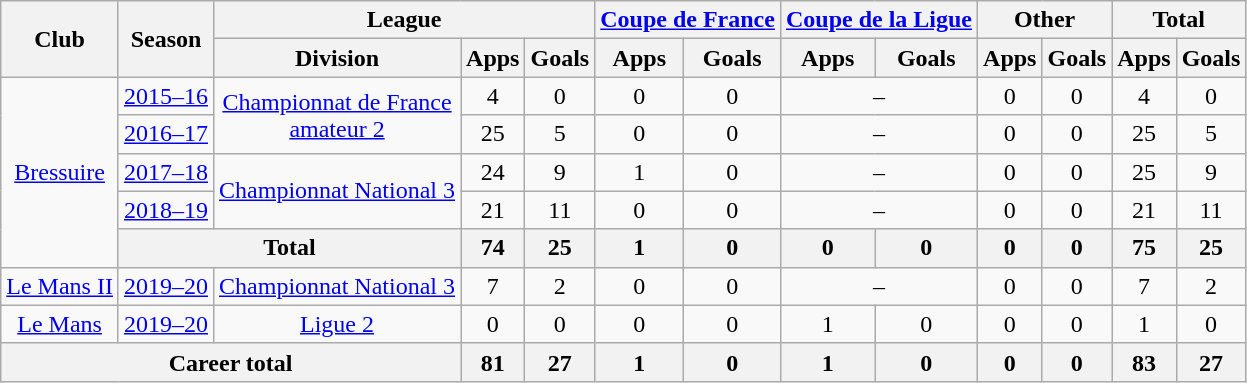<table class="wikitable" style="text-align: center">
<tr>
<th rowspan="2">Club</th>
<th rowspan="2">Season</th>
<th colspan="3">League</th>
<th colspan="2"><a href='#'>Coupe de France</a></th>
<th colspan="2"><a href='#'>Coupe de la Ligue</a></th>
<th colspan="2">Other</th>
<th colspan="2">Total</th>
</tr>
<tr>
<th>Division</th>
<th>Apps</th>
<th>Goals</th>
<th>Apps</th>
<th>Goals</th>
<th>Apps</th>
<th>Goals</th>
<th>Apps</th>
<th>Goals</th>
<th>Apps</th>
<th>Goals</th>
</tr>
<tr>
<td rowspan="5"><a href='#'>Bressuire</a></td>
<td><a href='#'>2015–16</a></td>
<td rowspan="2"><a href='#'>Championnat de France <br> amateur 2</a></td>
<td>4</td>
<td>0</td>
<td>0</td>
<td>0</td>
<td colspan="2">–</td>
<td>0</td>
<td>0</td>
<td>4</td>
<td>0</td>
</tr>
<tr>
<td><a href='#'>2016–17</a></td>
<td>25</td>
<td>5</td>
<td>0</td>
<td>0</td>
<td colspan="2">–</td>
<td>0</td>
<td>0</td>
<td>25</td>
<td>5</td>
</tr>
<tr>
<td><a href='#'>2017–18</a></td>
<td rowspan="2"><a href='#'>Championnat National 3</a></td>
<td>24</td>
<td>9</td>
<td>1</td>
<td>0</td>
<td colspan="2">–</td>
<td>0</td>
<td>0</td>
<td>25</td>
<td>9</td>
</tr>
<tr>
<td><a href='#'>2018–19</a></td>
<td>21</td>
<td>11</td>
<td>0</td>
<td>0</td>
<td colspan="2">–</td>
<td>0</td>
<td>0</td>
<td>21</td>
<td>11</td>
</tr>
<tr>
<th colspan="2">Total</th>
<th>74</th>
<th>25</th>
<th>1</th>
<th>0</th>
<th>0</th>
<th>0</th>
<th>0</th>
<th>0</th>
<th>75</th>
<th>25</th>
</tr>
<tr>
<td><a href='#'>Le Mans II</a></td>
<td><a href='#'>2019–20</a></td>
<td><a href='#'>Championnat National 3</a></td>
<td>7</td>
<td>2</td>
<td>0</td>
<td>0</td>
<td colspan="2">–</td>
<td>0</td>
<td>0</td>
<td>7</td>
<td>2</td>
</tr>
<tr>
<td><a href='#'>Le Mans</a></td>
<td><a href='#'>2019–20</a></td>
<td><a href='#'>Ligue 2</a></td>
<td>0</td>
<td>0</td>
<td>0</td>
<td>0</td>
<td>1</td>
<td>0</td>
<td>0</td>
<td>0</td>
<td>1</td>
<td>0</td>
</tr>
<tr>
<th colspan="3">Career total</th>
<th>81</th>
<th>27</th>
<th>1</th>
<th>0</th>
<th>1</th>
<th>0</th>
<th>0</th>
<th>0</th>
<th>83</th>
<th>27</th>
</tr>
</table>
